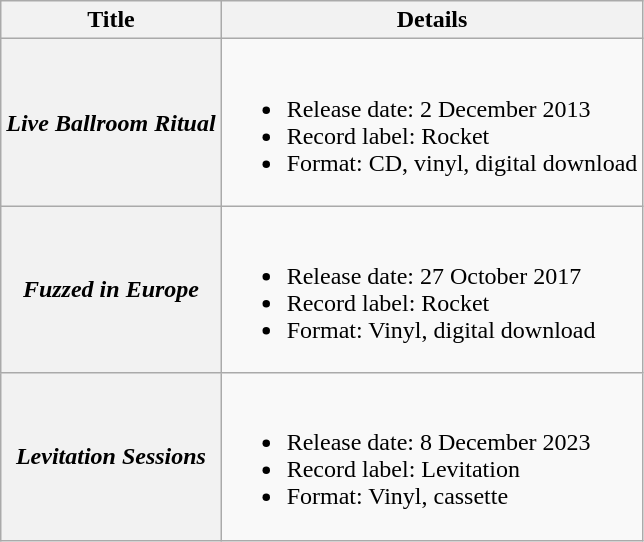<table class="wikitable plainrowheaders">
<tr>
<th>Title</th>
<th>Details</th>
</tr>
<tr>
<th scope="row"><em>Live Ballroom Ritual</em></th>
<td><br><ul><li>Release date: 2 December 2013</li><li>Record label: Rocket</li><li>Format: CD, vinyl, digital download</li></ul></td>
</tr>
<tr>
<th scope="row"><em>Fuzzed in Europe</em></th>
<td><br><ul><li>Release date: 27 October 2017</li><li>Record label: Rocket</li><li>Format: Vinyl, digital download</li></ul></td>
</tr>
<tr>
<th scope="row"><em>Levitation Sessions</em></th>
<td><br><ul><li>Release date: 8 December 2023</li><li>Record label: Levitation</li><li>Format: Vinyl, cassette</li></ul></td>
</tr>
</table>
